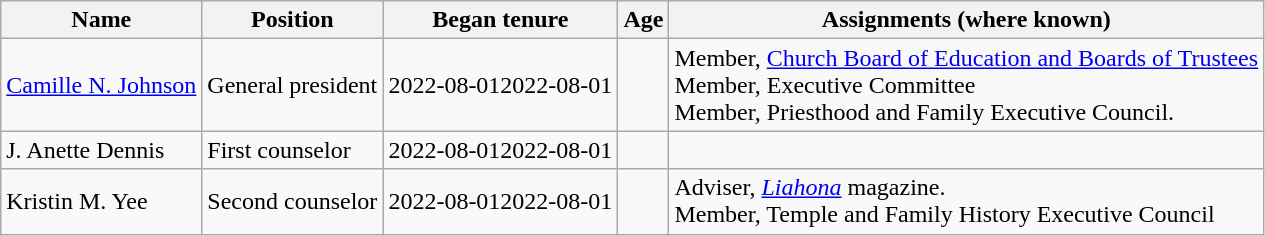<table class="wikitable sortable">
<tr>
<th>Name</th>
<th>Position</th>
<th>Began tenure</th>
<th>Age</th>
<th>Assignments (where known)</th>
</tr>
<tr>
<td><a href='#'>Camille N. Johnson</a></td>
<td>General president</td>
<td><span>2022-08-01</span>2022-08-01</td>
<td></td>
<td>Member, <a href='#'>Church Board of Education and Boards of Trustees</a><br>Member, Executive Committee<br>Member, Priesthood and Family Executive Council.</td>
</tr>
<tr>
<td>J. Anette Dennis</td>
<td>First counselor</td>
<td><span>2022-08-01</span>2022-08-01</td>
<td></td>
<td></td>
</tr>
<tr>
<td>Kristin M. Yee</td>
<td>Second counselor</td>
<td><span>2022-08-01</span>2022-08-01</td>
<td></td>
<td>Adviser, <em><a href='#'>Liahona</a></em> magazine.<br>Member, Temple and Family History Executive Council</td>
</tr>
</table>
